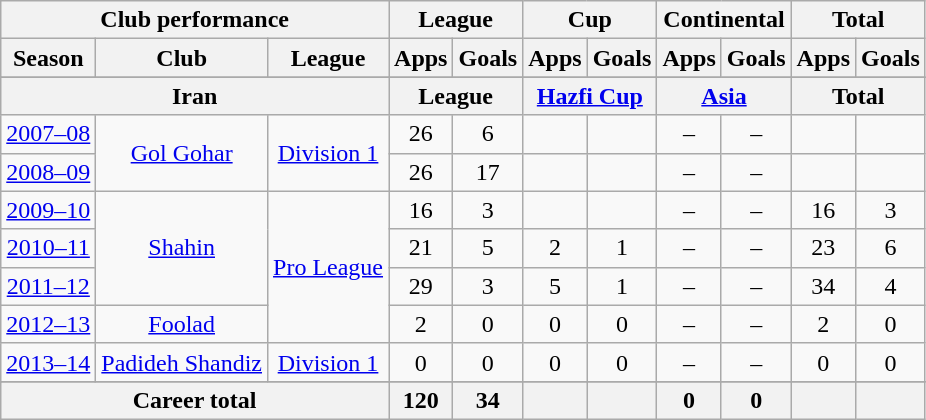<table class="wikitable" style="text-align:center">
<tr>
<th colspan=3>Club performance</th>
<th colspan=2>League</th>
<th colspan=2>Cup</th>
<th colspan=2>Continental</th>
<th colspan=2>Total</th>
</tr>
<tr>
<th>Season</th>
<th>Club</th>
<th>League</th>
<th>Apps</th>
<th>Goals</th>
<th>Apps</th>
<th>Goals</th>
<th>Apps</th>
<th>Goals</th>
<th>Apps</th>
<th>Goals</th>
</tr>
<tr>
</tr>
<tr>
<th colspan=3>Iran</th>
<th colspan=2>League</th>
<th colspan=2><a href='#'>Hazfi Cup</a></th>
<th colspan=2><a href='#'>Asia</a></th>
<th colspan=2>Total</th>
</tr>
<tr>
<td><a href='#'>2007–08</a></td>
<td rowspan="2"><a href='#'>Gol Gohar</a></td>
<td rowspan="2"><a href='#'>Division 1</a></td>
<td>26</td>
<td>6</td>
<td></td>
<td></td>
<td>–</td>
<td>–</td>
<td></td>
<td></td>
</tr>
<tr>
<td><a href='#'>2008–09</a></td>
<td>26</td>
<td>17</td>
<td></td>
<td></td>
<td>–</td>
<td>–</td>
<td></td>
<td></td>
</tr>
<tr>
<td><a href='#'>2009–10</a></td>
<td rowspan="3"><a href='#'>Shahin</a></td>
<td rowspan="4"><a href='#'>Pro League</a></td>
<td>16</td>
<td>3</td>
<td></td>
<td></td>
<td>–</td>
<td>–</td>
<td>16</td>
<td>3</td>
</tr>
<tr>
<td><a href='#'>2010–11</a></td>
<td>21</td>
<td>5</td>
<td>2</td>
<td>1</td>
<td>–</td>
<td>–</td>
<td>23</td>
<td>6</td>
</tr>
<tr>
<td><a href='#'>2011–12</a></td>
<td>29</td>
<td>3</td>
<td>5</td>
<td>1</td>
<td>–</td>
<td>–</td>
<td>34</td>
<td>4</td>
</tr>
<tr>
<td><a href='#'>2012–13</a></td>
<td rowspan="1"><a href='#'>Foolad</a></td>
<td>2</td>
<td>0</td>
<td>0</td>
<td>0</td>
<td>–</td>
<td>–</td>
<td>2</td>
<td>0</td>
</tr>
<tr>
<td><a href='#'>2013–14</a></td>
<td rowspan="1"><a href='#'>Padideh Shandiz</a></td>
<td rowspan="1"><a href='#'>Division 1</a></td>
<td>0</td>
<td>0</td>
<td>0</td>
<td>0</td>
<td>–</td>
<td>–</td>
<td>0</td>
<td>0</td>
</tr>
<tr>
</tr>
<tr>
<th colspan=3>Career total</th>
<th>120</th>
<th>34</th>
<th></th>
<th></th>
<th>0</th>
<th>0</th>
<th></th>
<th></th>
</tr>
</table>
